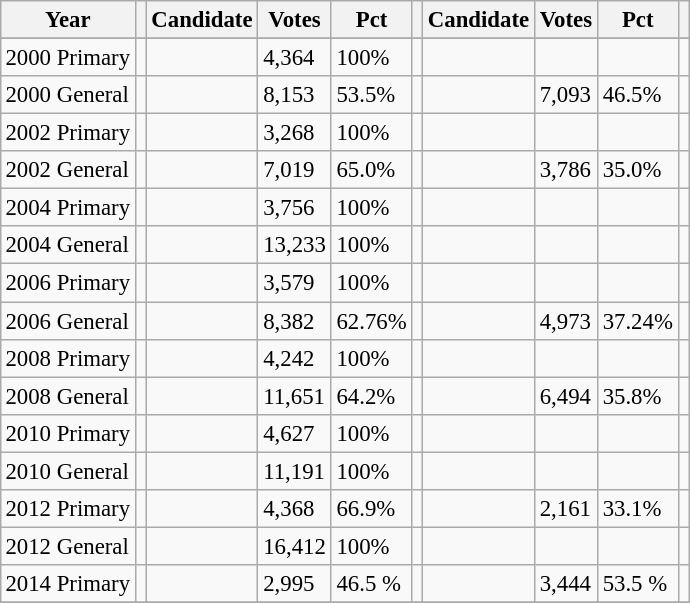<table class="wikitable" style="margin:0.5em ; font-size:95%">
<tr>
<th>Year</th>
<th></th>
<th>Candidate</th>
<th>Votes</th>
<th>Pct</th>
<th></th>
<th>Candidate</th>
<th>Votes</th>
<th>Pct</th>
<th></th>
</tr>
<tr>
</tr>
<tr>
<td>2000 Primary</td>
<td></td>
<td></td>
<td>4,364</td>
<td>100%</td>
<td></td>
<td></td>
<td></td>
<td></td>
<td></td>
</tr>
<tr>
<td>2000 General</td>
<td></td>
<td></td>
<td>8,153</td>
<td>53.5%</td>
<td></td>
<td></td>
<td>7,093</td>
<td>46.5%</td>
<td></td>
</tr>
<tr>
<td>2002 Primary</td>
<td></td>
<td></td>
<td>3,268</td>
<td>100%</td>
<td></td>
<td></td>
<td></td>
<td></td>
<td></td>
</tr>
<tr>
<td>2002 General</td>
<td></td>
<td></td>
<td>7,019</td>
<td>65.0%</td>
<td></td>
<td></td>
<td>3,786</td>
<td>35.0%</td>
<td></td>
</tr>
<tr>
<td>2004 Primary</td>
<td></td>
<td></td>
<td>3,756</td>
<td>100%</td>
<td></td>
<td></td>
<td></td>
<td></td>
<td></td>
</tr>
<tr>
<td>2004 General</td>
<td></td>
<td></td>
<td>13,233</td>
<td>100%</td>
<td></td>
<td></td>
<td></td>
<td></td>
<td></td>
</tr>
<tr>
<td>2006 Primary</td>
<td></td>
<td></td>
<td>3,579</td>
<td>100%</td>
<td></td>
<td></td>
<td></td>
<td></td>
<td></td>
</tr>
<tr>
<td>2006 General</td>
<td></td>
<td></td>
<td>8,382</td>
<td>62.76%</td>
<td></td>
<td></td>
<td>4,973</td>
<td>37.24%</td>
<td></td>
</tr>
<tr>
<td>2008 Primary</td>
<td></td>
<td></td>
<td>4,242</td>
<td>100%</td>
<td></td>
<td></td>
<td></td>
<td></td>
<td></td>
</tr>
<tr>
<td>2008 General</td>
<td></td>
<td></td>
<td>11,651</td>
<td>64.2%</td>
<td></td>
<td></td>
<td>6,494</td>
<td>35.8%</td>
<td></td>
</tr>
<tr>
<td>2010 Primary</td>
<td></td>
<td></td>
<td>4,627</td>
<td>100%</td>
<td></td>
<td></td>
<td></td>
<td></td>
<td></td>
</tr>
<tr>
<td>2010 General</td>
<td></td>
<td></td>
<td>11,191</td>
<td>100%</td>
<td></td>
<td></td>
<td></td>
<td></td>
<td></td>
</tr>
<tr>
<td>2012 Primary</td>
<td></td>
<td></td>
<td>4,368</td>
<td>66.9%</td>
<td></td>
<td></td>
<td>2,161</td>
<td>33.1%</td>
<td></td>
</tr>
<tr>
<td>2012 General</td>
<td></td>
<td></td>
<td>16,412</td>
<td>100%</td>
<td></td>
<td></td>
<td></td>
<td></td>
<td></td>
</tr>
<tr>
<td>2014 Primary</td>
<td></td>
<td></td>
<td>2,995</td>
<td>46.5 %</td>
<td></td>
<td></td>
<td>3,444</td>
<td>53.5 %</td>
<td></td>
</tr>
<tr>
</tr>
</table>
